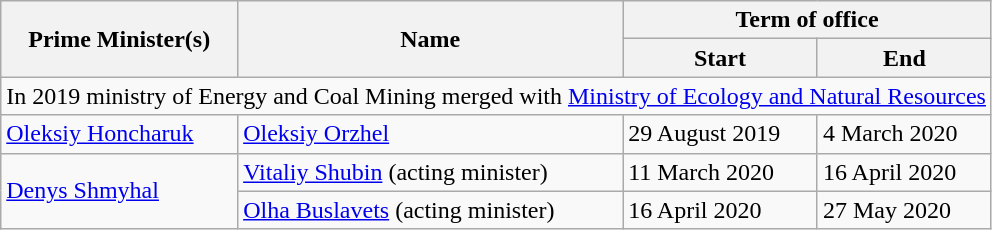<table class="wikitable">
<tr>
<th rowspan="2">Prime Minister(s)</th>
<th rowspan="2">Name</th>
<th colspan="2">Term of office</th>
</tr>
<tr>
<th>Start</th>
<th>End</th>
</tr>
<tr>
<td align=center colspan=4>In 2019 ministry of Energy and Coal Mining merged with <a href='#'>Ministry of Ecology and Natural Resources</a></td>
</tr>
<tr>
<td><a href='#'>Oleksiy Honcharuk</a></td>
<td><a href='#'>Oleksiy Orzhel</a></td>
<td>29 August 2019</td>
<td>4 March 2020</td>
</tr>
<tr>
<td rowspan=2><a href='#'>Denys Shmyhal</a></td>
<td><a href='#'>Vitaliy Shubin</a> (acting minister)</td>
<td>11 March 2020</td>
<td>16 April 2020</td>
</tr>
<tr>
<td><a href='#'>Olha Buslavets</a> (acting minister)</td>
<td>16 April 2020</td>
<td>27 May 2020</td>
</tr>
</table>
